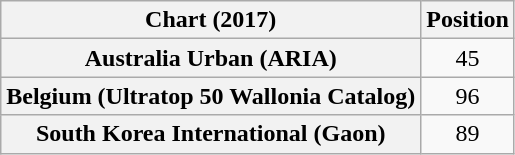<table class="wikitable sortable plainrowheaders" style="text-align:center">
<tr>
<th scope="col">Chart (2017)</th>
<th scope="col">Position</th>
</tr>
<tr>
<th scope="row">Australia Urban (ARIA)</th>
<td style="text-align:center;">45</td>
</tr>
<tr>
<th scope="row">Belgium (Ultratop 50 Wallonia Catalog)</th>
<td style="text-align:center;">96</td>
</tr>
<tr>
<th scope="row">South Korea International (Gaon)</th>
<td style="text-align:center;">89</td>
</tr>
</table>
